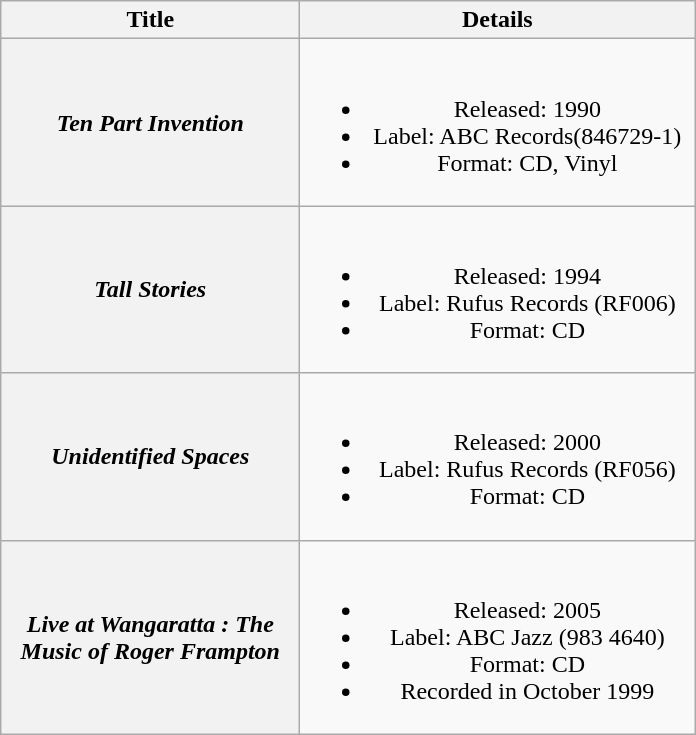<table class="wikitable plainrowheaders" style="text-align:center;" border="1">
<tr>
<th scope="col" style="width:12em;">Title</th>
<th scope="col" style="width:16em;">Details</th>
</tr>
<tr>
<th scope="row"><em>Ten Part Invention</em></th>
<td><br><ul><li>Released: 1990</li><li>Label: ABC Records(846729-1)</li><li>Format: CD, Vinyl</li></ul></td>
</tr>
<tr>
<th scope="row"><em>Tall Stories</em></th>
<td><br><ul><li>Released: 1994</li><li>Label: Rufus Records (RF006)</li><li>Format: CD</li></ul></td>
</tr>
<tr>
<th scope="row"><em>Unidentified Spaces</em></th>
<td><br><ul><li>Released: 2000</li><li>Label: Rufus Records (RF056)</li><li>Format: CD</li></ul></td>
</tr>
<tr>
<th scope="row"><em>Live at Wangaratta : The Music of Roger Frampton</em></th>
<td><br><ul><li>Released: 2005</li><li>Label: ABC Jazz (983 4640)</li><li>Format: CD</li><li>Recorded in October 1999</li></ul></td>
</tr>
</table>
